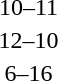<table style="text-align:center">
<tr>
<th width=200></th>
<th width=100></th>
<th width=200></th>
</tr>
<tr>
<td align=right></td>
<td>10–11</td>
<td align=left><strong></strong></td>
</tr>
<tr>
<td align=right><strong></strong></td>
<td>12–10</td>
<td align=left></td>
</tr>
<tr>
<td align=right></td>
<td>6–16</td>
<td align=left><strong></strong></td>
</tr>
</table>
